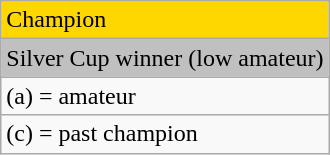<table class="wikitable">
<tr style="background:gold">
<td>Champion</td>
</tr>
<tr style="background:silver">
<td>Silver Cup winner (low amateur)</td>
</tr>
<tr>
<td>(a) = amateur</td>
</tr>
<tr>
<td>(c) = past champion</td>
</tr>
</table>
